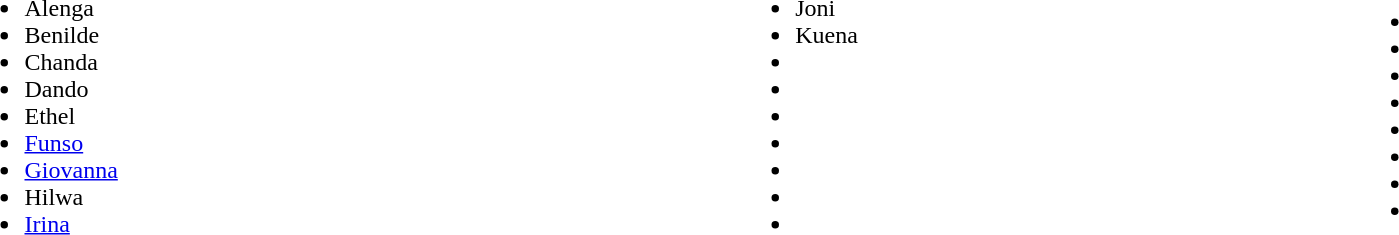<table style="width:90%;">
<tr>
<td><br><ul><li>Alenga</li><li>Benilde</li><li>Chanda</li><li>Dando</li><li>Ethel</li><li><a href='#'>Funso</a></li><li><a href='#'>Giovanna</a></li><li>Hilwa</li><li><a href='#'>Irina</a></li></ul></td>
<td><br><ul><li>Joni</li><li>Kuena</li><li></li><li></li><li></li><li></li><li></li><li></li><li></li></ul></td>
<td><br><ul><li></li><li></li><li></li><li></li><li></li><li></li><li></li><li></li></ul></td>
</tr>
</table>
